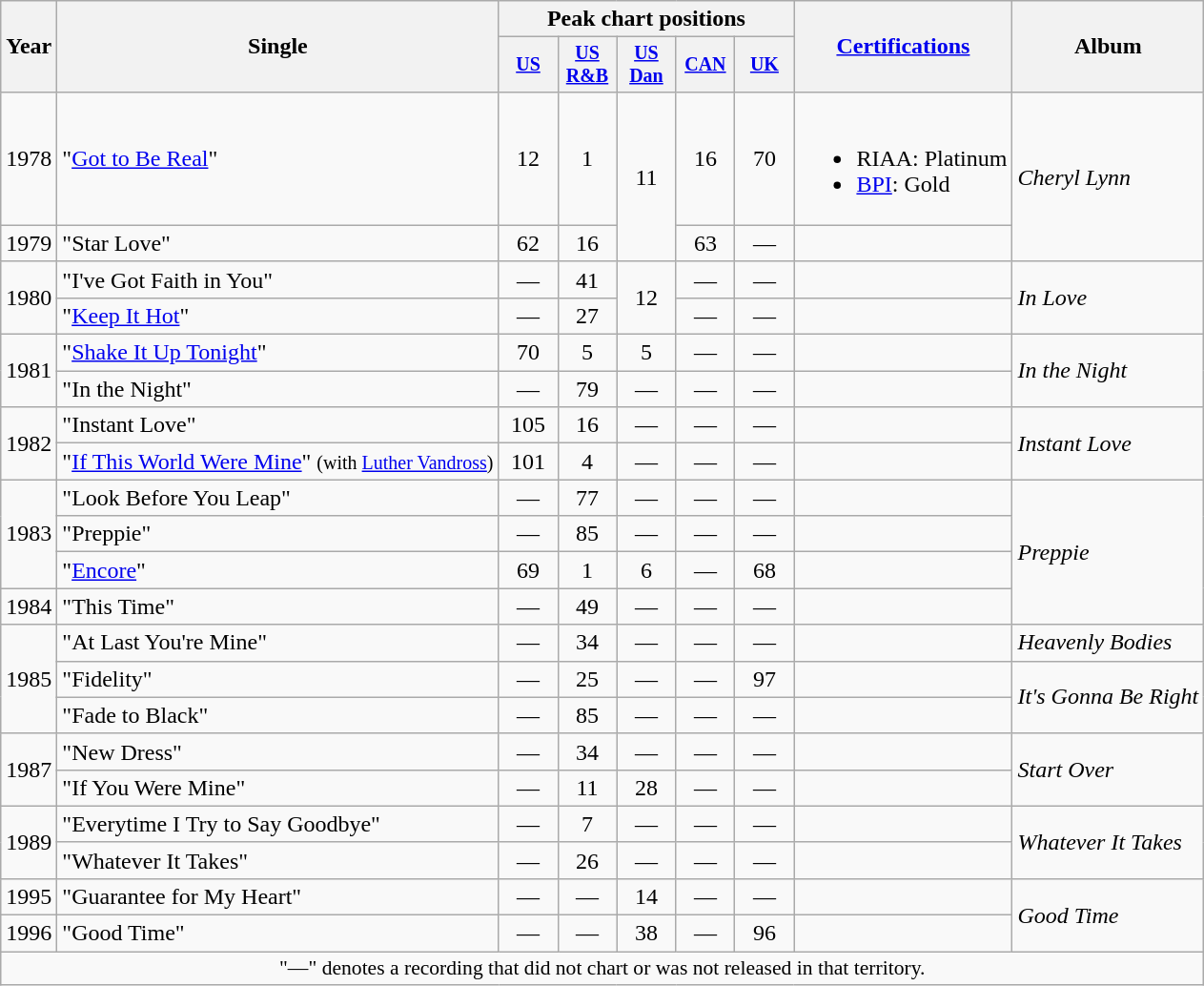<table class="wikitable" style="text-align:center;">
<tr>
<th rowspan="2">Year</th>
<th rowspan="2">Single</th>
<th colspan="5">Peak chart positions</th>
<th rowspan="2"><a href='#'>Certifications</a></th>
<th rowspan="2">Album</th>
</tr>
<tr style="font-size:smaller;">
<th width="35"><a href='#'>US</a><br></th>
<th width="35"><a href='#'>US<br>R&B</a><br></th>
<th width="35"><a href='#'>US<br>Dan</a><br></th>
<th width="35"><a href='#'>CAN</a><br></th>
<th width="35"><a href='#'>UK</a><br></th>
</tr>
<tr>
<td rowspan="1">1978</td>
<td align="left">"<a href='#'>Got to Be Real</a>"</td>
<td>12</td>
<td>1</td>
<td rowspan="2">11</td>
<td>16</td>
<td>70</td>
<td align=left><br><ul><li>RIAA: Platinum</li><li><a href='#'>BPI</a>: Gold</li></ul></td>
<td align="left" rowspan="2"><em>Cheryl Lynn</em></td>
</tr>
<tr>
<td rowspan="1">1979</td>
<td align="left">"Star Love"</td>
<td>62</td>
<td>16</td>
<td>63</td>
<td>—</td>
<td align=left></td>
</tr>
<tr>
<td rowspan="2">1980</td>
<td align="left">"I've Got Faith in You"</td>
<td>—</td>
<td>41</td>
<td rowspan="2">12</td>
<td>—</td>
<td>—</td>
<td align=left></td>
<td align="left" rowspan="2"><em>In Love</em></td>
</tr>
<tr>
<td align="left">"<a href='#'>Keep It Hot</a>"</td>
<td>—</td>
<td>27</td>
<td>—</td>
<td>—</td>
<td align=left></td>
</tr>
<tr>
<td rowspan="2">1981</td>
<td align="left">"<a href='#'>Shake It Up Tonight</a>"</td>
<td>70</td>
<td>5</td>
<td>5</td>
<td>—</td>
<td>—</td>
<td align=left></td>
<td align="left" rowspan="2"><em>In the Night</em></td>
</tr>
<tr>
<td align="left">"In the Night"</td>
<td>—</td>
<td>79</td>
<td>—</td>
<td>—</td>
<td>—</td>
<td align=left></td>
</tr>
<tr>
<td rowspan="2">1982</td>
<td align="left">"Instant Love"</td>
<td>105</td>
<td>16</td>
<td>—</td>
<td>—</td>
<td>—</td>
<td align=left></td>
<td align="left" rowspan="2"><em>Instant Love</em></td>
</tr>
<tr>
<td align="left">"<a href='#'>If This World Were Mine</a>" <small>(with <a href='#'>Luther Vandross</a>)</small></td>
<td>101</td>
<td>4</td>
<td>—</td>
<td>—</td>
<td>—</td>
<td align=left></td>
</tr>
<tr>
<td rowspan="3">1983</td>
<td align="left">"Look Before You Leap"</td>
<td>—</td>
<td>77</td>
<td>—</td>
<td>—</td>
<td>—</td>
<td align=left></td>
<td align="left" rowspan="4"><em>Preppie</em></td>
</tr>
<tr>
<td align="left">"Preppie"</td>
<td>—</td>
<td>85</td>
<td>—</td>
<td>—</td>
<td>—</td>
<td align=left></td>
</tr>
<tr>
<td align="left">"<a href='#'>Encore</a>"</td>
<td>69</td>
<td>1</td>
<td>6</td>
<td>—</td>
<td>68</td>
<td align=left></td>
</tr>
<tr>
<td rowspan="1">1984</td>
<td align="left">"This Time"</td>
<td>—</td>
<td>49</td>
<td>—</td>
<td>—</td>
<td>—</td>
<td align=left></td>
</tr>
<tr>
<td rowspan="3">1985</td>
<td align="left">"At Last You're Mine"</td>
<td>—</td>
<td>34</td>
<td>—</td>
<td>—</td>
<td>—</td>
<td align=left></td>
<td align="left" rowspan="1"><em>Heavenly Bodies</em></td>
</tr>
<tr>
<td align="left">"Fidelity"</td>
<td>—</td>
<td>25</td>
<td>—</td>
<td>—</td>
<td>97</td>
<td align=left></td>
<td align="left" rowspan="2"><em>It's Gonna Be Right</em></td>
</tr>
<tr>
<td align="left">"Fade to Black"</td>
<td>—</td>
<td>85</td>
<td>—</td>
<td>—</td>
<td>—</td>
<td align=left></td>
</tr>
<tr>
<td rowspan="2">1987</td>
<td align="left">"New Dress"</td>
<td>—</td>
<td>34</td>
<td>—</td>
<td>—</td>
<td>—</td>
<td align=left></td>
<td align="left" rowspan="2"><em>Start Over</em></td>
</tr>
<tr>
<td align="left">"If You Were Mine"</td>
<td>—</td>
<td>11</td>
<td>28</td>
<td>—</td>
<td>—</td>
<td align=left></td>
</tr>
<tr>
<td rowspan="2">1989</td>
<td align="left">"Everytime I Try to Say Goodbye"</td>
<td>—</td>
<td>7</td>
<td>—</td>
<td>—</td>
<td>—</td>
<td align=left></td>
<td align="left" rowspan="2"><em>Whatever It Takes</em></td>
</tr>
<tr>
<td align="left">"Whatever It Takes"</td>
<td>—</td>
<td>26</td>
<td>—</td>
<td>—</td>
<td>—</td>
<td align=left></td>
</tr>
<tr>
<td rowspan="1">1995</td>
<td align="left">"Guarantee for My Heart"</td>
<td>—</td>
<td>—</td>
<td>14</td>
<td>—</td>
<td>—</td>
<td align=left></td>
<td align="left" rowspan="2"><em>Good Time</em></td>
</tr>
<tr>
<td rowspan="1">1996</td>
<td align="left">"Good Time"</td>
<td>—</td>
<td>—</td>
<td>38</td>
<td>—</td>
<td>96</td>
<td align=left></td>
</tr>
<tr>
<td colspan="15" style="font-size:90%">"—" denotes a recording that did not chart or was not released in that territory.</td>
</tr>
</table>
